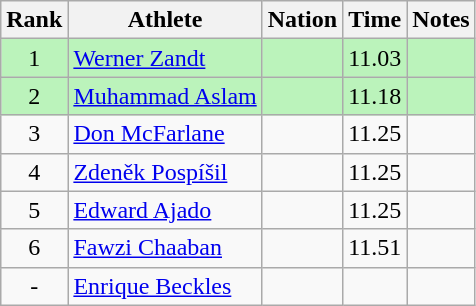<table class="wikitable sortable" style="text-align:center">
<tr>
<th>Rank</th>
<th>Athlete</th>
<th>Nation</th>
<th>Time</th>
<th>Notes</th>
</tr>
<tr bgcolor=bbf3bb>
<td>1</td>
<td align=left><a href='#'>Werner Zandt</a></td>
<td align=left></td>
<td>11.03</td>
<td></td>
</tr>
<tr bgcolor=bbf3bb>
<td>2</td>
<td align=left><a href='#'>Muhammad Aslam</a></td>
<td align=left></td>
<td>11.18</td>
<td></td>
</tr>
<tr>
<td>3</td>
<td align=left><a href='#'>Don McFarlane</a></td>
<td align=left></td>
<td>11.25</td>
<td></td>
</tr>
<tr>
<td>4</td>
<td align=left><a href='#'>Zdeněk Pospíšil</a></td>
<td align=left></td>
<td>11.25</td>
<td></td>
</tr>
<tr>
<td>5</td>
<td align=left><a href='#'>Edward Ajado</a></td>
<td align=left></td>
<td>11.25</td>
<td></td>
</tr>
<tr>
<td>6</td>
<td align=left><a href='#'>Fawzi Chaaban</a></td>
<td align=left></td>
<td>11.51</td>
<td></td>
</tr>
<tr>
<td data-sort-value=7>-</td>
<td align=left><a href='#'>Enrique Beckles</a></td>
<td align=left></td>
<td></td>
<td></td>
</tr>
</table>
